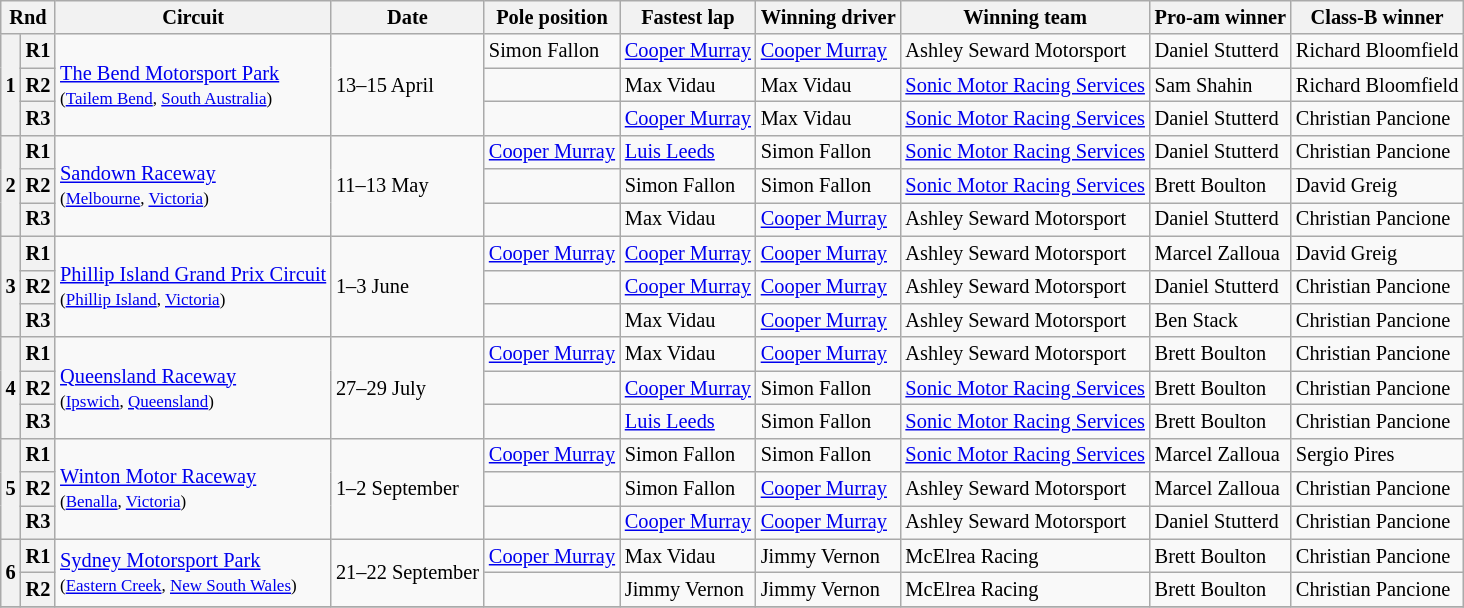<table class="wikitable" style="font-size: 85%">
<tr>
<th colspan="2">Rnd</th>
<th>Circuit</th>
<th>Date</th>
<th>Pole position</th>
<th>Fastest lap</th>
<th>Winning driver</th>
<th>Winning team</th>
<th>Pro-am winner</th>
<th>Class-B winner</th>
</tr>
<tr>
<th rowspan="3">1</th>
<th>R1</th>
<td rowspan="3"> <a href='#'>The Bend Motorsport Park</a><br><small>(<a href='#'>Tailem Bend</a>, <a href='#'>South Australia</a>)</small></td>
<td rowspan="3">13–15 April</td>
<td> Simon Fallon</td>
<td> <a href='#'>Cooper Murray</a></td>
<td> <a href='#'>Cooper Murray</a></td>
<td>Ashley Seward Motorsport</td>
<td> Daniel Stutterd</td>
<td> Richard Bloomfield</td>
</tr>
<tr>
<th>R2</th>
<td></td>
<td> Max Vidau</td>
<td> Max Vidau</td>
<td><a href='#'>Sonic Motor Racing Services</a></td>
<td> Sam Shahin</td>
<td> Richard Bloomfield</td>
</tr>
<tr>
<th>R3</th>
<td></td>
<td> <a href='#'>Cooper Murray</a></td>
<td> Max Vidau</td>
<td><a href='#'>Sonic Motor Racing Services</a></td>
<td> Daniel Stutterd</td>
<td> Christian Pancione</td>
</tr>
<tr>
<th rowspan="3">2</th>
<th>R1</th>
<td rowspan="3"> <a href='#'>Sandown Raceway</a><br><small>(<a href='#'>Melbourne</a>, <a href='#'>Victoria</a>)</small></td>
<td rowspan="3">11–13 May</td>
<td> <a href='#'>Cooper Murray</a></td>
<td> <a href='#'>Luis Leeds</a></td>
<td> Simon Fallon</td>
<td><a href='#'>Sonic Motor Racing Services</a></td>
<td> Daniel Stutterd</td>
<td> Christian Pancione</td>
</tr>
<tr>
<th>R2</th>
<td></td>
<td> Simon Fallon</td>
<td> Simon Fallon</td>
<td><a href='#'>Sonic Motor Racing Services</a></td>
<td> Brett Boulton</td>
<td> David Greig</td>
</tr>
<tr>
<th>R3</th>
<td></td>
<td> Max Vidau</td>
<td> <a href='#'>Cooper Murray</a></td>
<td>Ashley Seward Motorsport</td>
<td> Daniel Stutterd</td>
<td> Christian Pancione</td>
</tr>
<tr>
<th rowspan="3">3</th>
<th>R1</th>
<td rowspan="3"> <a href='#'>Phillip Island Grand Prix Circuit</a><br><small>(<a href='#'>Phillip Island</a>, <a href='#'>Victoria</a>)</small></td>
<td rowspan="3">1–3 June</td>
<td> <a href='#'>Cooper Murray</a></td>
<td> <a href='#'>Cooper Murray</a></td>
<td> <a href='#'>Cooper Murray</a></td>
<td>Ashley Seward Motorsport</td>
<td> Marcel Zalloua</td>
<td> David Greig</td>
</tr>
<tr>
<th>R2</th>
<td></td>
<td> <a href='#'>Cooper Murray</a></td>
<td> <a href='#'>Cooper Murray</a></td>
<td>Ashley Seward Motorsport</td>
<td> Daniel Stutterd</td>
<td> Christian Pancione</td>
</tr>
<tr>
<th>R3</th>
<td></td>
<td> Max Vidau</td>
<td> <a href='#'>Cooper Murray</a></td>
<td>Ashley Seward Motorsport</td>
<td> Ben Stack</td>
<td> Christian Pancione</td>
</tr>
<tr>
<th rowspan="3">4</th>
<th>R1</th>
<td rowspan="3"> <a href='#'>Queensland Raceway</a><br><small>(<a href='#'>Ipswich</a>, <a href='#'>Queensland</a>)</small></td>
<td rowspan="3">27–29 July</td>
<td> <a href='#'>Cooper Murray</a></td>
<td> Max Vidau</td>
<td> <a href='#'>Cooper Murray</a></td>
<td>Ashley Seward Motorsport</td>
<td> Brett Boulton</td>
<td> Christian Pancione</td>
</tr>
<tr>
<th>R2</th>
<td></td>
<td> <a href='#'>Cooper Murray</a></td>
<td> Simon Fallon</td>
<td><a href='#'>Sonic Motor Racing Services</a></td>
<td> Brett Boulton</td>
<td> Christian Pancione</td>
</tr>
<tr>
<th>R3</th>
<td></td>
<td> <a href='#'>Luis Leeds</a></td>
<td> Simon Fallon</td>
<td><a href='#'>Sonic Motor Racing Services</a></td>
<td> Brett Boulton</td>
<td> Christian Pancione</td>
</tr>
<tr>
<th rowspan="3">5</th>
<th>R1</th>
<td rowspan="3"> <a href='#'>Winton Motor Raceway</a><br><small>(<a href='#'>Benalla</a>, <a href='#'>Victoria</a>)</small></td>
<td rowspan="3">1–2 September</td>
<td> <a href='#'>Cooper Murray</a></td>
<td> Simon Fallon</td>
<td> Simon Fallon</td>
<td><a href='#'>Sonic Motor Racing Services</a></td>
<td> Marcel Zalloua</td>
<td> Sergio Pires</td>
</tr>
<tr>
<th>R2</th>
<td></td>
<td> Simon Fallon</td>
<td> <a href='#'>Cooper Murray</a></td>
<td>Ashley Seward Motorsport</td>
<td> Marcel Zalloua</td>
<td> Christian Pancione</td>
</tr>
<tr>
<th>R3</th>
<td></td>
<td> <a href='#'>Cooper Murray</a></td>
<td> <a href='#'>Cooper Murray</a></td>
<td>Ashley Seward Motorsport</td>
<td> Daniel Stutterd</td>
<td> Christian Pancione</td>
</tr>
<tr>
<th rowspan="2">6</th>
<th>R1</th>
<td rowspan="2"> <a href='#'>Sydney Motorsport Park</a><br><small>(<a href='#'>Eastern Creek</a>, <a href='#'>New South Wales</a>)</small></td>
<td rowspan="2">21–22 September</td>
<td> <a href='#'>Cooper Murray</a></td>
<td> Max Vidau</td>
<td> Jimmy Vernon</td>
<td>McElrea Racing</td>
<td> Brett Boulton</td>
<td> Christian Pancione</td>
</tr>
<tr>
<th>R2</th>
<td></td>
<td> Jimmy Vernon</td>
<td> Jimmy Vernon</td>
<td>McElrea Racing</td>
<td> Brett Boulton</td>
<td> Christian Pancione</td>
</tr>
<tr>
</tr>
</table>
